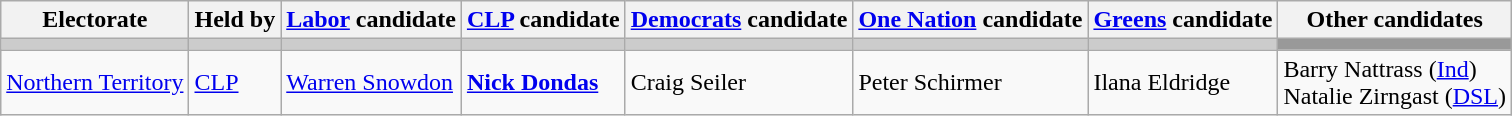<table class="wikitable">
<tr>
<th>Electorate</th>
<th>Held by</th>
<th><a href='#'>Labor</a> candidate</th>
<th><a href='#'>CLP</a> candidate</th>
<th><a href='#'>Democrats</a> candidate</th>
<th><a href='#'>One Nation</a> candidate</th>
<th><a href='#'>Greens</a> candidate</th>
<th>Other candidates</th>
</tr>
<tr bgcolor="#cccccc">
<td></td>
<td></td>
<td></td>
<td></td>
<td></td>
<td></td>
<td></td>
<td bgcolor="#999999"></td>
</tr>
<tr>
<td><a href='#'>Northern Territory</a></td>
<td><a href='#'>CLP</a></td>
<td><a href='#'>Warren Snowdon</a></td>
<td><strong><a href='#'>Nick Dondas</a></strong></td>
<td>Craig Seiler</td>
<td>Peter Schirmer</td>
<td>Ilana Eldridge</td>
<td>Barry Nattrass (<a href='#'>Ind</a>)<br>Natalie Zirngast (<a href='#'>DSL</a>)</td>
</tr>
</table>
